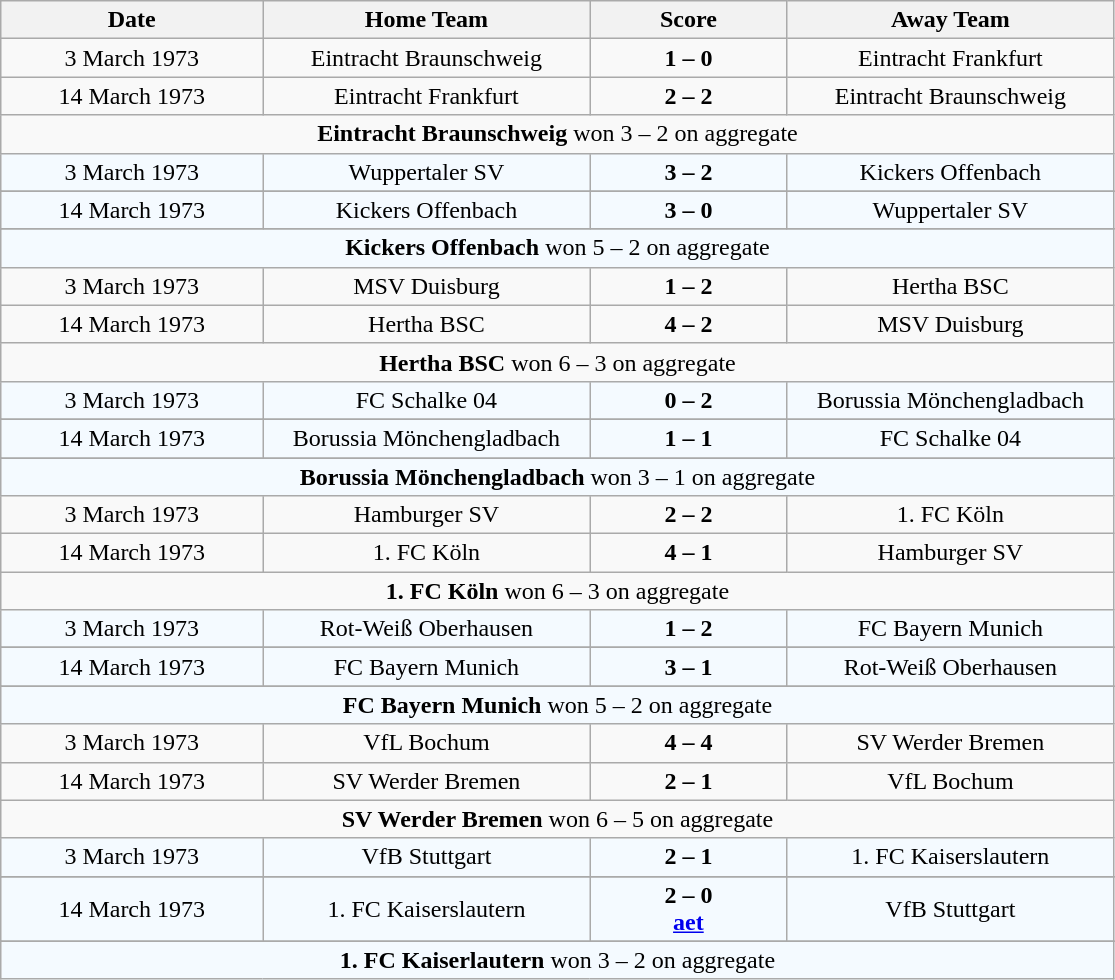<table class="wikitable" style="text-align: center;">
<tr>
<th width=20%>Date</th>
<th width=25%>Home Team</th>
<th width=15%>Score</th>
<th width=25%>Away Team</th>
</tr>
<tr>
<td>3 March 1973</td>
<td>Eintracht Braunschweig</td>
<td><strong>1 – 0</strong></td>
<td>Eintracht Frankfurt</td>
</tr>
<tr>
<td>14 March 1973</td>
<td>Eintracht Frankfurt</td>
<td><strong>2 – 2</strong></td>
<td>Eintracht Braunschweig</td>
</tr>
<tr>
<td colspan=4><strong>Eintracht Braunschweig</strong> won 3 – 2 on aggregate</td>
</tr>
<tr style="background: #F4FAFF;">
<td>3 March 1973</td>
<td>Wuppertaler SV</td>
<td><strong>3 – 2</strong></td>
<td>Kickers Offenbach</td>
</tr>
<tr>
</tr>
<tr style="background: #F4FAFF;">
<td>14 March 1973</td>
<td>Kickers Offenbach</td>
<td><strong>3 – 0</strong></td>
<td>Wuppertaler SV</td>
</tr>
<tr>
</tr>
<tr style="background: #F4FAFF;">
<td colspan=4><strong>Kickers Offenbach</strong> won 5 – 2 on aggregate</td>
</tr>
<tr>
<td>3 March 1973</td>
<td>MSV Duisburg</td>
<td><strong>1 – 2</strong></td>
<td>Hertha BSC</td>
</tr>
<tr>
<td>14 March 1973</td>
<td>Hertha BSC</td>
<td><strong>4 – 2</strong></td>
<td>MSV Duisburg</td>
</tr>
<tr>
<td colspan=4><strong>Hertha BSC</strong> won 6 – 3 on aggregate</td>
</tr>
<tr style="background: #F4FAFF;">
<td>3 March 1973</td>
<td>FC Schalke 04</td>
<td><strong>0 – 2</strong></td>
<td>Borussia Mönchengladbach</td>
</tr>
<tr>
</tr>
<tr style="background: #F4FAFF;">
<td>14 March 1973</td>
<td>Borussia Mönchengladbach</td>
<td><strong>1 – 1<br></strong></td>
<td>FC Schalke 04</td>
</tr>
<tr>
</tr>
<tr style="background: #F4FAFF;">
<td colspan=4><strong>Borussia Mönchengladbach</strong> won 3 – 1 on aggregate</td>
</tr>
<tr>
<td>3 March 1973</td>
<td>Hamburger SV</td>
<td><strong>2 – 2</strong></td>
<td>1. FC Köln</td>
</tr>
<tr>
<td>14 March 1973</td>
<td>1. FC Köln</td>
<td><strong>4 – 1<br></strong></td>
<td>Hamburger SV</td>
</tr>
<tr>
<td colspan=4><strong>1. FC Köln</strong> won 6 – 3 on aggregate</td>
</tr>
<tr style="background: #F4FAFF;">
<td>3 March 1973</td>
<td>Rot-Weiß Oberhausen</td>
<td><strong>1 – 2</strong></td>
<td>FC Bayern Munich</td>
</tr>
<tr>
</tr>
<tr style="background: #F4FAFF;">
<td>14 March 1973</td>
<td>FC Bayern Munich</td>
<td><strong>3 – 1<br></strong></td>
<td>Rot-Weiß Oberhausen</td>
</tr>
<tr>
</tr>
<tr style="background: #F4FAFF;">
<td colspan=4><strong>FC Bayern Munich</strong> won 5 – 2 on aggregate</td>
</tr>
<tr>
<td>3 March 1973</td>
<td>VfL Bochum</td>
<td><strong>4 – 4</strong></td>
<td>SV Werder Bremen</td>
</tr>
<tr>
<td>14 March 1973</td>
<td>SV Werder Bremen</td>
<td><strong>2 – 1</strong></td>
<td>VfL Bochum</td>
</tr>
<tr>
<td colspan=4><strong>SV Werder Bremen</strong> won 6 – 5 on aggregate</td>
</tr>
<tr style="background: #F4FAFF;">
<td>3 March 1973</td>
<td>VfB Stuttgart</td>
<td><strong>2 – 1</strong></td>
<td>1. FC Kaiserslautern</td>
</tr>
<tr>
</tr>
<tr style="background: #F4FAFF;">
<td>14 March 1973</td>
<td>1. FC Kaiserslautern</td>
<td><strong>2 – 0<br><a href='#'>aet</a></strong></td>
<td>VfB Stuttgart</td>
</tr>
<tr>
</tr>
<tr style="background: #F4FAFF;">
<td colspan=4><strong>1. FC Kaiserlautern</strong> won 3 – 2 on aggregate</td>
</tr>
</table>
